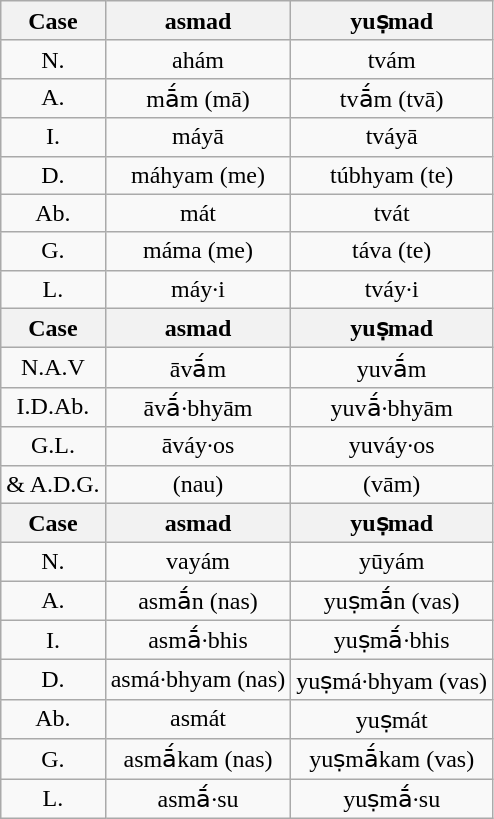<table class="wikitable" style="text-align:center">
<tr>
<th>Case</th>
<th>asmad</th>
<th>yuṣmad</th>
</tr>
<tr>
<td>N.</td>
<td>ahám</td>
<td>tvám</td>
</tr>
<tr>
<td>A.</td>
<td>mā́m (mā)</td>
<td>tvā́m (tvā)</td>
</tr>
<tr>
<td>I.</td>
<td>máyā</td>
<td>tváyā</td>
</tr>
<tr>
<td>D.</td>
<td>máhyam (me)</td>
<td>túbhyam (te)</td>
</tr>
<tr>
<td>Ab.</td>
<td>mát</td>
<td>tvát</td>
</tr>
<tr>
<td>G.</td>
<td>máma (me)</td>
<td>táva (te)</td>
</tr>
<tr>
<td>L.</td>
<td>máy·i</td>
<td>tváy·i</td>
</tr>
<tr>
<th>Case</th>
<th>asmad</th>
<th>yuṣmad</th>
</tr>
<tr>
<td>N.A.V</td>
<td>āvā́m</td>
<td>yuvā́m</td>
</tr>
<tr>
<td>I.D.Ab.</td>
<td>āvā́·bhyām</td>
<td>yuvā́·bhyām</td>
</tr>
<tr>
<td>G.L.</td>
<td>āváy·os</td>
<td>yuváy·os</td>
</tr>
<tr>
<td>& A.D.G.</td>
<td>(nau)</td>
<td>(vām)</td>
</tr>
<tr>
<th>Case</th>
<th>asmad</th>
<th>yuṣmad</th>
</tr>
<tr>
<td>N.</td>
<td>vayám</td>
<td>yūyám</td>
</tr>
<tr>
<td>A.</td>
<td>asmā́n (nas)</td>
<td>yuṣmā́n (vas)</td>
</tr>
<tr>
<td>I.</td>
<td>asmā́·bhis</td>
<td>yuṣmā́·bhis</td>
</tr>
<tr>
<td>D.</td>
<td>asmá·bhyam (nas)</td>
<td>yuṣmá·bhyam (vas)</td>
</tr>
<tr>
<td>Ab.</td>
<td>asmát</td>
<td>yuṣmát</td>
</tr>
<tr>
<td>G.</td>
<td>asmā́kam (nas)</td>
<td>yuṣmā́kam (vas)</td>
</tr>
<tr>
<td>L.</td>
<td>asmā́·su</td>
<td>yuṣmā́·su</td>
</tr>
</table>
